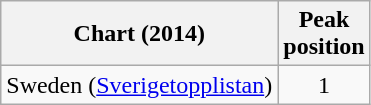<table class="wikitable">
<tr>
<th>Chart (2014)</th>
<th>Peak<br>position</th>
</tr>
<tr>
<td>Sweden (<a href='#'>Sverigetopplistan</a>)</td>
<td align="center">1</td>
</tr>
</table>
